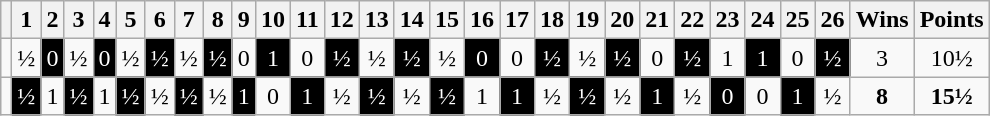<table class="wikitable" style="text-align:center">
<tr>
<th></th>
<th>1</th>
<th>2</th>
<th>3</th>
<th>4</th>
<th>5</th>
<th>6</th>
<th>7</th>
<th>8</th>
<th>9</th>
<th>10</th>
<th>11</th>
<th>12</th>
<th>13</th>
<th>14</th>
<th>15</th>
<th>16</th>
<th>17</th>
<th>18</th>
<th>19</th>
<th>20</th>
<th>21</th>
<th>22</th>
<th>23</th>
<th>24</th>
<th>25</th>
<th>26</th>
<th>Wins</th>
<th>Points</th>
</tr>
<tr>
<td align=left></td>
<td>½</td>
<td style="background:black; color:white">0</td>
<td>½</td>
<td style="background:black; color:white">0</td>
<td>½</td>
<td style="background:black; color:white">½</td>
<td>½</td>
<td style="background:black; color:white">½</td>
<td>0</td>
<td style="background:black; color:white">1</td>
<td>0</td>
<td style="background:black; color:white">½</td>
<td>½</td>
<td style="background:black; color:white">½</td>
<td>½</td>
<td style="background:black; color:white">0</td>
<td>0</td>
<td style="background:black; color:white">½</td>
<td>½</td>
<td style="background:black; color:white">½</td>
<td>0</td>
<td style="background:black; color:white">½</td>
<td>1</td>
<td style="background:black; color:white">1</td>
<td>0</td>
<td style="background:black; color:white">½</td>
<td>3</td>
<td>10½</td>
</tr>
<tr>
<td align=left></td>
<td style="background:black; color:white">½</td>
<td>1</td>
<td style="background:black; color:white">½</td>
<td>1</td>
<td style="background:black; color:white">½</td>
<td>½</td>
<td style="background:black; color:white">½</td>
<td>½</td>
<td style="background:black; color:white">1</td>
<td>0</td>
<td style="background:black; color:white">1</td>
<td>½</td>
<td style="background:black; color:white">½</td>
<td>½</td>
<td style="background:black; color:white">½</td>
<td>1</td>
<td style="background:black; color:white">1</td>
<td>½</td>
<td style="background:black; color:white">½</td>
<td>½</td>
<td style="background:black; color:white">1</td>
<td>½</td>
<td style="background:black; color:white">0</td>
<td>0</td>
<td style="background:black; color:white">1</td>
<td>½</td>
<td><strong>8</strong></td>
<td><strong>15½</strong></td>
</tr>
</table>
